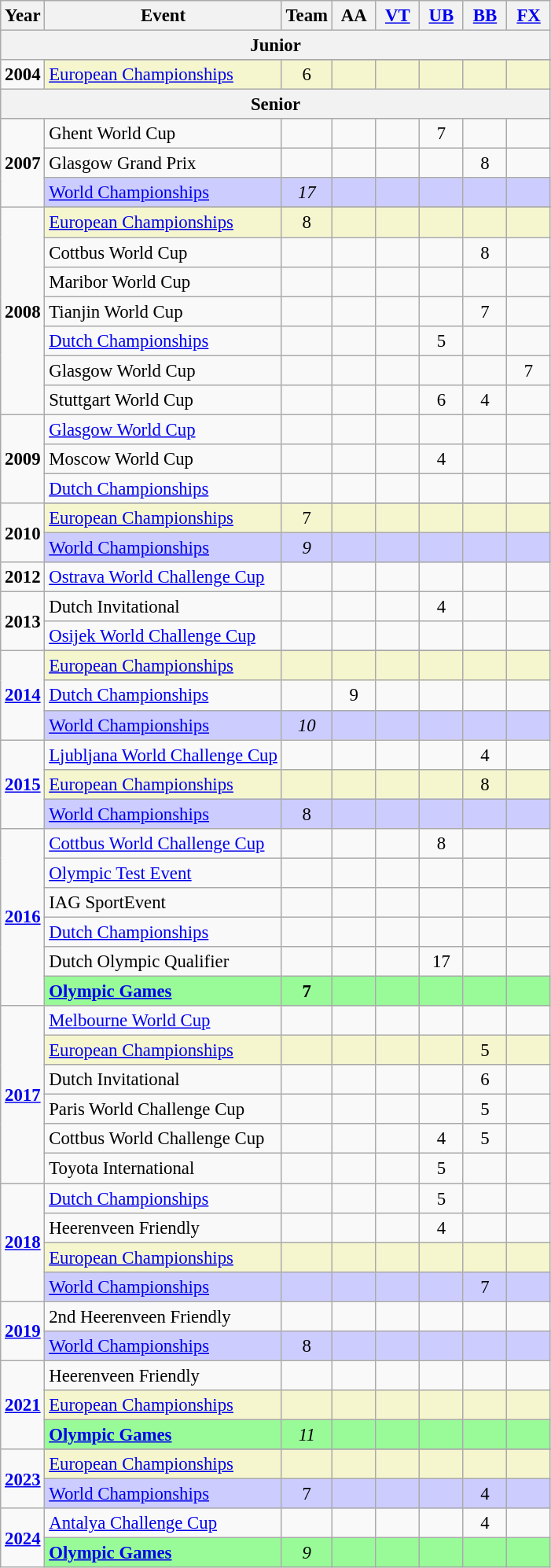<table class="wikitable" style="text-align:center; font-size:95%;">
<tr>
<th align=center>Year</th>
<th align=center>Event</th>
<th style="width:30px;">Team</th>
<th style="width:30px;">AA</th>
<th style="width:30px;"><a href='#'>VT</a></th>
<th style="width:30px;"><a href='#'>UB</a></th>
<th style="width:30px;"><a href='#'>BB</a></th>
<th style="width:30px;"><a href='#'>FX</a></th>
</tr>
<tr>
<th colspan="8"><strong>Junior</strong></th>
</tr>
<tr>
<td rowspan="2"><strong>2004</strong></td>
</tr>
<tr bgcolor=#F5F6CE>
<td align=left><a href='#'>European Championships</a></td>
<td>6</td>
<td></td>
<td></td>
<td></td>
<td></td>
<td></td>
</tr>
<tr>
<th colspan="8"><strong>Senior</strong></th>
</tr>
<tr>
<td rowspan="3"><strong>2007</strong></td>
<td align=left>Ghent World Cup</td>
<td></td>
<td></td>
<td></td>
<td>7</td>
<td></td>
<td></td>
</tr>
<tr>
<td align=left>Glasgow Grand Prix</td>
<td></td>
<td></td>
<td></td>
<td></td>
<td>8</td>
<td></td>
</tr>
<tr bgcolor=#CCCCFF>
<td align=left><a href='#'>World Championships</a></td>
<td><em>17</em></td>
<td></td>
<td></td>
<td></td>
<td></td>
<td></td>
</tr>
<tr>
<td rowspan="8"><strong>2008</strong></td>
</tr>
<tr bgcolor=#F5F6CE>
<td align=left><a href='#'>European Championships</a></td>
<td>8</td>
<td></td>
<td></td>
<td></td>
<td></td>
<td></td>
</tr>
<tr>
<td align=left>Cottbus World Cup</td>
<td></td>
<td></td>
<td></td>
<td></td>
<td>8</td>
<td></td>
</tr>
<tr>
<td align=left>Maribor World Cup</td>
<td></td>
<td></td>
<td></td>
<td></td>
<td></td>
<td></td>
</tr>
<tr>
<td align=left>Tianjin World Cup</td>
<td></td>
<td></td>
<td></td>
<td></td>
<td>7</td>
<td></td>
</tr>
<tr>
<td align=left><a href='#'>Dutch Championships</a></td>
<td></td>
<td></td>
<td></td>
<td>5</td>
<td></td>
<td></td>
</tr>
<tr>
<td align=left>Glasgow World Cup</td>
<td></td>
<td></td>
<td></td>
<td></td>
<td></td>
<td>7</td>
</tr>
<tr>
<td align=left>Stuttgart World Cup</td>
<td></td>
<td></td>
<td></td>
<td>6</td>
<td>4</td>
<td></td>
</tr>
<tr>
<td rowspan="3"><strong>2009</strong></td>
<td align=left><a href='#'>Glasgow World Cup</a></td>
<td></td>
<td></td>
<td></td>
<td></td>
<td></td>
<td></td>
</tr>
<tr>
<td align=left>Moscow World Cup</td>
<td></td>
<td></td>
<td></td>
<td>4</td>
<td></td>
<td></td>
</tr>
<tr>
<td align=left><a href='#'>Dutch Championships</a></td>
<td></td>
<td></td>
<td></td>
<td></td>
<td></td>
<td></td>
</tr>
<tr>
<td rowspan="3"><strong>2010</strong></td>
</tr>
<tr bgcolor=#F5F6CE>
<td align=left><a href='#'>European Championships</a></td>
<td>7</td>
<td></td>
<td></td>
<td></td>
<td></td>
<td></td>
</tr>
<tr bgcolor=#CCCCFF>
<td align=left><a href='#'>World Championships</a></td>
<td><em>9</em></td>
<td></td>
<td></td>
<td></td>
<td></td>
<td></td>
</tr>
<tr>
<td rowspan="1"><strong>2012</strong></td>
<td align=left><a href='#'>Ostrava World Challenge Cup</a></td>
<td></td>
<td></td>
<td></td>
<td></td>
<td></td>
<td></td>
</tr>
<tr>
<td rowspan="2"><strong>2013</strong></td>
<td align=left>Dutch Invitational</td>
<td></td>
<td></td>
<td></td>
<td>4</td>
<td></td>
<td></td>
</tr>
<tr>
<td align=left><a href='#'>Osijek World Challenge Cup</a></td>
<td></td>
<td></td>
<td></td>
<td></td>
<td></td>
<td></td>
</tr>
<tr>
<td rowspan="4"><strong><a href='#'>2014</a></strong></td>
</tr>
<tr bgcolor=#F5F6CE>
<td align=left><a href='#'>European Championships</a></td>
<td></td>
<td></td>
<td></td>
<td></td>
<td></td>
<td></td>
</tr>
<tr>
<td align=left><a href='#'>Dutch Championships</a></td>
<td></td>
<td>9</td>
<td></td>
<td></td>
<td></td>
<td></td>
</tr>
<tr bgcolor=#CCCCFF>
<td align=left><a href='#'>World Championships</a></td>
<td><em>10</em></td>
<td></td>
<td></td>
<td></td>
<td></td>
<td></td>
</tr>
<tr>
<td rowspan="3"><strong><a href='#'>2015</a></strong></td>
<td align=left><a href='#'>Ljubljana World Challenge Cup</a></td>
<td></td>
<td></td>
<td></td>
<td></td>
<td>4</td>
<td></td>
</tr>
<tr bgcolor=#F5F6CE>
<td align=left><a href='#'>European Championships</a></td>
<td></td>
<td></td>
<td></td>
<td></td>
<td>8</td>
<td></td>
</tr>
<tr bgcolor=#CCCCFF>
<td align=left><a href='#'>World Championships</a></td>
<td>8</td>
<td></td>
<td></td>
<td></td>
<td></td>
<td></td>
</tr>
<tr>
<td rowspan="6"><strong><a href='#'>2016</a></strong></td>
<td align=left><a href='#'>Cottbus World Challenge Cup</a></td>
<td></td>
<td></td>
<td></td>
<td>8</td>
<td></td>
<td></td>
</tr>
<tr>
<td align=left><a href='#'>Olympic Test Event</a></td>
<td></td>
<td></td>
<td></td>
<td></td>
<td></td>
<td></td>
</tr>
<tr>
<td align=left>IAG SportEvent</td>
<td></td>
<td></td>
<td></td>
<td></td>
<td></td>
<td></td>
</tr>
<tr>
<td align=left><a href='#'>Dutch Championships</a></td>
<td></td>
<td></td>
<td></td>
<td></td>
<td></td>
<td></td>
</tr>
<tr>
<td align=left>Dutch Olympic Qualifier</td>
<td></td>
<td></td>
<td></td>
<td>17</td>
<td></td>
<td></td>
</tr>
<tr bgcolor=98FB98>
<td align=left><strong><a href='#'>Olympic Games</a></strong></td>
<td><strong>7</strong></td>
<td></td>
<td></td>
<td></td>
<td><strong></strong></td>
<td></td>
</tr>
<tr>
<td rowspan="6"><strong><a href='#'>2017</a></strong></td>
<td align=left><a href='#'>Melbourne World Cup</a></td>
<td></td>
<td></td>
<td></td>
<td></td>
<td></td>
<td></td>
</tr>
<tr bgcolor=#F5F6CE>
<td align=left><a href='#'>European Championships</a></td>
<td></td>
<td></td>
<td></td>
<td></td>
<td>5</td>
<td></td>
</tr>
<tr>
<td align=left>Dutch Invitational</td>
<td></td>
<td></td>
<td></td>
<td></td>
<td>6</td>
<td></td>
</tr>
<tr>
<td align=left>Paris World Challenge Cup</td>
<td></td>
<td></td>
<td></td>
<td></td>
<td>5</td>
<td></td>
</tr>
<tr>
<td align=left>Cottbus World Challenge Cup</td>
<td></td>
<td></td>
<td></td>
<td>4</td>
<td>5</td>
<td></td>
</tr>
<tr>
<td align=left>Toyota International</td>
<td></td>
<td></td>
<td></td>
<td>5</td>
<td></td>
<td></td>
</tr>
<tr>
<td rowspan="4"><strong><a href='#'>2018</a></strong></td>
<td align=left><a href='#'>Dutch Championships</a></td>
<td></td>
<td></td>
<td></td>
<td>5</td>
<td></td>
<td></td>
</tr>
<tr>
<td align=left>Heerenveen Friendly</td>
<td></td>
<td></td>
<td></td>
<td>4</td>
<td></td>
<td></td>
</tr>
<tr bgcolor=#F5F6CE>
<td align=left><a href='#'>European Championships</a></td>
<td></td>
<td></td>
<td></td>
<td></td>
<td></td>
<td></td>
</tr>
<tr bgcolor=#CCCCFF>
<td align=left><a href='#'>World Championships</a></td>
<td></td>
<td></td>
<td></td>
<td></td>
<td>7</td>
<td></td>
</tr>
<tr>
<td rowspan="2"><strong><a href='#'>2019</a></strong></td>
<td align=left>2nd Heerenveen Friendly</td>
<td></td>
<td></td>
<td></td>
<td></td>
<td></td>
<td></td>
</tr>
<tr bgcolor=#CCCCFF>
<td align=left><a href='#'>World Championships</a></td>
<td>8</td>
<td></td>
<td></td>
<td></td>
<td></td>
<td></td>
</tr>
<tr>
<td rowspan="3"><strong><a href='#'>2021</a></strong></td>
<td align=left>Heerenveen Friendly</td>
<td></td>
<td></td>
<td></td>
<td></td>
<td></td>
<td></td>
</tr>
<tr bgcolor=#F5F6CE>
<td align=left><a href='#'>European Championships</a></td>
<td></td>
<td></td>
<td></td>
<td></td>
<td></td>
<td></td>
</tr>
<tr bgcolor=98FB98>
<td align=left><strong><a href='#'>Olympic Games</a></strong></td>
<td><em>11</em></td>
<td></td>
<td></td>
<td></td>
<td></td>
<td></td>
</tr>
<tr>
<td rowspan="3"><strong><a href='#'>2023</a></strong></td>
</tr>
<tr bgcolor=#F5F6CE>
<td align=left><a href='#'>European Championships</a></td>
<td></td>
<td></td>
<td></td>
<td></td>
<td></td>
<td></td>
</tr>
<tr bgcolor=#CCCCFF>
<td align=left><a href='#'>World Championships</a></td>
<td>7</td>
<td></td>
<td></td>
<td></td>
<td>4</td>
<td></td>
</tr>
<tr>
<td rowspan="2"><strong><a href='#'>2024</a></strong></td>
<td align=left><a href='#'>Antalya Challenge Cup</a></td>
<td></td>
<td></td>
<td></td>
<td></td>
<td>4</td>
<td></td>
</tr>
<tr bgcolor=98FB98>
<td align=left><strong><a href='#'>Olympic Games</a></strong></td>
<td><em>9</em></td>
<td></td>
<td></td>
<td></td>
<td></td>
<td></td>
</tr>
</table>
